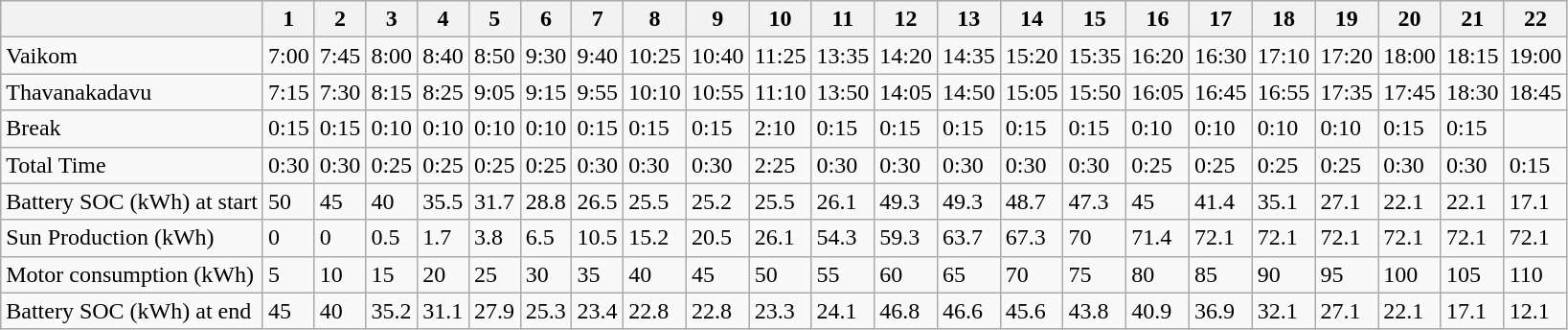<table class="wikitable">
<tr>
<th></th>
<th>1</th>
<th>2</th>
<th>3</th>
<th>4</th>
<th>5</th>
<th>6</th>
<th>7</th>
<th>8</th>
<th>9</th>
<th>10</th>
<th>11</th>
<th>12</th>
<th>13</th>
<th>14</th>
<th>15</th>
<th>16</th>
<th>17</th>
<th>18</th>
<th>19</th>
<th>20</th>
<th>21</th>
<th>22</th>
</tr>
<tr>
<td>Vaikom</td>
<td>7:00</td>
<td>7:45</td>
<td>8:00</td>
<td>8:40</td>
<td>8:50</td>
<td>9:30</td>
<td>9:40</td>
<td>10:25</td>
<td>10:40</td>
<td>11:25</td>
<td>13:35</td>
<td>14:20</td>
<td>14:35</td>
<td>15:20</td>
<td>15:35</td>
<td>16:20</td>
<td>16:30</td>
<td>17:10</td>
<td>17:20</td>
<td>18:00</td>
<td>18:15</td>
<td>19:00</td>
</tr>
<tr>
<td>Thavanakadavu</td>
<td>7:15</td>
<td>7:30</td>
<td>8:15</td>
<td>8:25</td>
<td>9:05</td>
<td>9:15</td>
<td>9:55</td>
<td>10:10</td>
<td>10:55</td>
<td>11:10</td>
<td>13:50</td>
<td>14:05</td>
<td>14:50</td>
<td>15:05</td>
<td>15:50</td>
<td>16:05</td>
<td>16:45</td>
<td>16:55</td>
<td>17:35</td>
<td>17:45</td>
<td>18:30</td>
<td>18:45</td>
</tr>
<tr>
<td>Break</td>
<td>0:15</td>
<td>0:15</td>
<td>0:10</td>
<td>0:10</td>
<td>0:10</td>
<td>0:10</td>
<td>0:15</td>
<td>0:15</td>
<td>0:15</td>
<td>2:10</td>
<td>0:15</td>
<td>0:15</td>
<td>0:15</td>
<td>0:15</td>
<td>0:15</td>
<td>0:10</td>
<td>0:10</td>
<td>0:10</td>
<td>0:10</td>
<td>0:15</td>
<td>0:15</td>
<td></td>
</tr>
<tr>
<td>Total Time</td>
<td>0:30</td>
<td>0:30</td>
<td>0:25</td>
<td>0:25</td>
<td>0:25</td>
<td>0:25</td>
<td>0:30</td>
<td>0:30</td>
<td>0:30</td>
<td>2:25</td>
<td>0:30</td>
<td>0:30</td>
<td>0:30</td>
<td>0:30</td>
<td>0:30</td>
<td>0:25</td>
<td>0:25</td>
<td>0:25</td>
<td>0:25</td>
<td>0:30</td>
<td>0:30</td>
<td>0:15</td>
</tr>
<tr>
<td>Battery SOC (kWh) at start</td>
<td>50</td>
<td>45</td>
<td>40</td>
<td>35.5</td>
<td>31.7</td>
<td>28.8</td>
<td>26.5</td>
<td>25.5</td>
<td>25.2</td>
<td>25.5</td>
<td>26.1</td>
<td>49.3</td>
<td>49.3</td>
<td>48.7</td>
<td>47.3</td>
<td>45</td>
<td>41.4</td>
<td>35.1</td>
<td>27.1</td>
<td>22.1</td>
<td>22.1</td>
<td>17.1</td>
</tr>
<tr>
<td>Sun Production (kWh)</td>
<td>0</td>
<td>0</td>
<td>0.5</td>
<td>1.7</td>
<td>3.8</td>
<td>6.5</td>
<td>10.5</td>
<td>15.2</td>
<td>20.5</td>
<td>26.1</td>
<td>54.3</td>
<td>59.3</td>
<td>63.7</td>
<td>67.3</td>
<td>70</td>
<td>71.4</td>
<td>72.1</td>
<td>72.1</td>
<td>72.1</td>
<td>72.1</td>
<td>72.1</td>
<td>72.1</td>
</tr>
<tr>
<td>Motor consumption (kWh)</td>
<td>5</td>
<td>10</td>
<td>15</td>
<td>20</td>
<td>25</td>
<td>30</td>
<td>35</td>
<td>40</td>
<td>45</td>
<td>50</td>
<td>55</td>
<td>60</td>
<td>65</td>
<td>70</td>
<td>75</td>
<td>80</td>
<td>85</td>
<td>90</td>
<td>95</td>
<td>100</td>
<td>105</td>
<td>110</td>
</tr>
<tr>
<td>Battery SOC (kWh) at end</td>
<td>45</td>
<td>40</td>
<td>35.2</td>
<td>31.1</td>
<td>27.9</td>
<td>25.3</td>
<td>23.4</td>
<td>22.8</td>
<td>22.8</td>
<td>23.3</td>
<td>24.1</td>
<td>46.8</td>
<td>46.6</td>
<td>45.6</td>
<td>43.8</td>
<td>40.9</td>
<td>36.9</td>
<td>32.1</td>
<td>27.1</td>
<td>22.1</td>
<td>17.1</td>
<td>12.1</td>
</tr>
</table>
